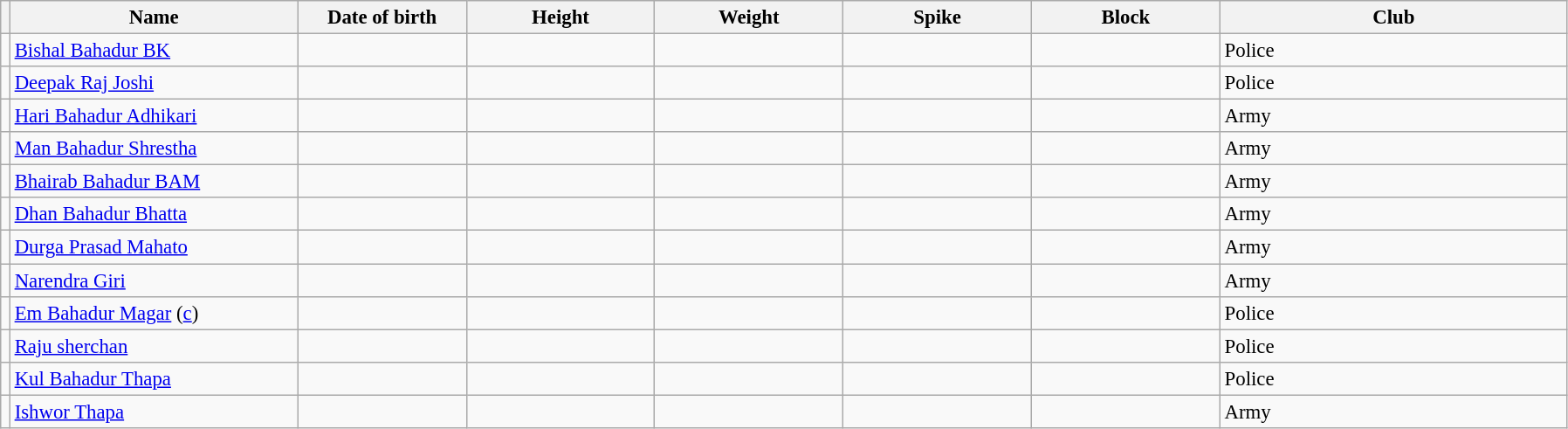<table class="wikitable sortable" style="font-size:95%; text-align:center;">
<tr>
<th></th>
<th style="width:14em">Name</th>
<th style="width:8em">Date of birth</th>
<th style="width:9em">Height</th>
<th style="width:9em">Weight</th>
<th style="width:9em">Spike</th>
<th style="width:9em">Block</th>
<th style="width:17em">Club</th>
</tr>
<tr>
<td></td>
<td align=left><a href='#'>Bishal Bahadur BK</a></td>
<td align=right></td>
<td></td>
<td></td>
<td></td>
<td></td>
<td align="left"> Police</td>
</tr>
<tr>
<td></td>
<td align=left><a href='#'>Deepak Raj Joshi</a></td>
<td align=right></td>
<td></td>
<td></td>
<td></td>
<td></td>
<td align="left"> Police</td>
</tr>
<tr>
<td></td>
<td align=left><a href='#'>Hari Bahadur Adhikari</a></td>
<td align=right></td>
<td></td>
<td></td>
<td></td>
<td></td>
<td align="left"> Army</td>
</tr>
<tr>
<td></td>
<td align=left><a href='#'>Man Bahadur Shrestha</a></td>
<td align=right></td>
<td></td>
<td></td>
<td></td>
<td></td>
<td align="left"> Army</td>
</tr>
<tr>
<td></td>
<td align=left><a href='#'>Bhairab Bahadur BAM</a></td>
<td align=right></td>
<td></td>
<td></td>
<td></td>
<td></td>
<td align="left"> Army</td>
</tr>
<tr>
<td></td>
<td align=left><a href='#'>Dhan Bahadur Bhatta</a></td>
<td align=right></td>
<td></td>
<td></td>
<td></td>
<td></td>
<td align="left"> Army</td>
</tr>
<tr>
<td></td>
<td align=left><a href='#'>Durga Prasad Mahato</a></td>
<td align=right></td>
<td></td>
<td></td>
<td></td>
<td></td>
<td align="left"> Army</td>
</tr>
<tr>
<td></td>
<td align=left><a href='#'>Narendra Giri</a></td>
<td align=right></td>
<td></td>
<td></td>
<td></td>
<td></td>
<td align="left"> Army</td>
</tr>
<tr>
<td></td>
<td align=left><a href='#'>Em Bahadur Magar</a> (<a href='#'>c</a>)</td>
<td align=right></td>
<td></td>
<td></td>
<td></td>
<td></td>
<td align="left"> Police</td>
</tr>
<tr>
<td></td>
<td align=left><a href='#'>Raju sherchan</a></td>
<td align=right></td>
<td></td>
<td></td>
<td></td>
<td></td>
<td align="left"> Police</td>
</tr>
<tr>
<td></td>
<td align=left><a href='#'>Kul Bahadur Thapa</a></td>
<td align=right></td>
<td></td>
<td></td>
<td></td>
<td></td>
<td align="left"> Police</td>
</tr>
<tr>
<td></td>
<td align=left><a href='#'>Ishwor Thapa</a></td>
<td align=right></td>
<td></td>
<td></td>
<td></td>
<td></td>
<td align="left"> Army</td>
</tr>
</table>
